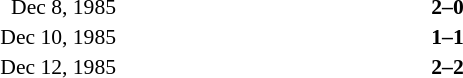<table width=100% cellspacing=1 style=font-size:90%>
<tr>
<th width=120></th>
<th width=180></th>
<th width=70></th>
<th width=180></th>
<th></th>
</tr>
<tr>
<td align=right>Dec 8, 1985</td>
<td align=right><strong></strong></td>
<td align=center><strong>2–0</strong></td>
<td><strong></strong></td>
</tr>
<tr>
<td align=right>Dec 10, 1985</td>
<td align=right><strong></strong></td>
<td align=center><strong>1–1</strong></td>
<td><strong></strong></td>
</tr>
<tr>
<td align=right>Dec 12, 1985</td>
<td align=right><strong></strong></td>
<td align=center><strong>2–2</strong></td>
<td><strong></strong></td>
</tr>
</table>
